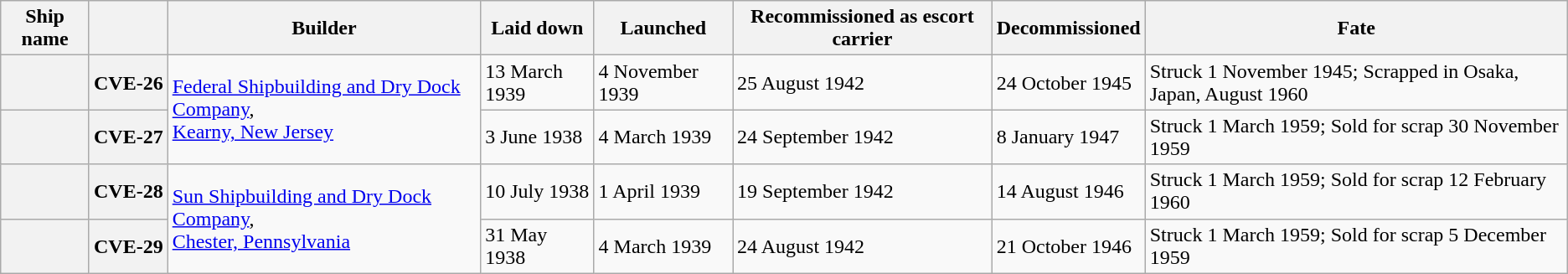<table class="sortable wikitable plainrowheaders">
<tr>
<th scope="col">Ship name</th>
<th scope="col"></th>
<th scope="col">Builder</th>
<th scope="col">Laid down</th>
<th scope="col">Launched</th>
<th scope="col">Recommissioned as escort carrier</th>
<th scope="col">Decommissioned</th>
<th scope="col">Fate</th>
</tr>
<tr>
<th scope="row"></th>
<th scope="row" style="white-space: nowrap;">CVE-26</th>
<td rowspan=2><a href='#'>Federal Shipbuilding and Dry Dock Company</a>,<br><a href='#'>Kearny, New Jersey</a></td>
<td>13 March 1939</td>
<td>4 November 1939</td>
<td>25 August 1942</td>
<td>24 October 1945</td>
<td>Struck 1 November 1945; Scrapped in Osaka, Japan, August 1960</td>
</tr>
<tr>
<th scope="row"></th>
<th scope="row">CVE-27</th>
<td>3 June 1938</td>
<td>4 March 1939</td>
<td>24 September 1942</td>
<td>8 January 1947</td>
<td>Struck 1 March 1959; Sold for scrap 30 November 1959</td>
</tr>
<tr>
<th scope="row"></th>
<th scope="row">CVE-28</th>
<td rowspan=2><a href='#'>Sun Shipbuilding and Dry Dock Company</a>,<br><a href='#'>Chester, Pennsylvania</a></td>
<td>10 July 1938</td>
<td>1 April 1939</td>
<td>19 September 1942</td>
<td>14 August 1946</td>
<td>Struck 1 March 1959; Sold for scrap 12 February 1960</td>
</tr>
<tr>
<th scope="row"></th>
<th scope="row">CVE-29</th>
<td>31 May 1938</td>
<td>4 March 1939</td>
<td>24 August 1942</td>
<td>21 October 1946</td>
<td>Struck 1 March 1959; Sold for scrap 5 December 1959</td>
</tr>
</table>
